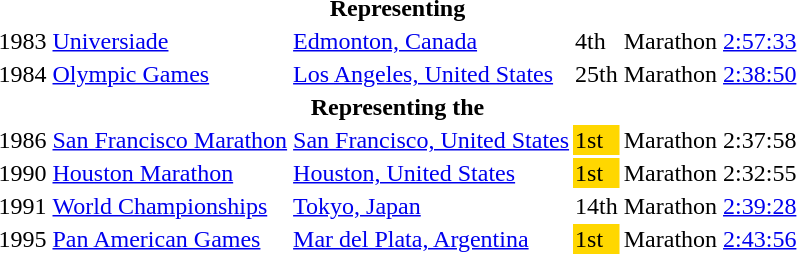<table>
<tr>
<th colspan="6">Representing </th>
</tr>
<tr>
<td>1983</td>
<td><a href='#'>Universiade</a></td>
<td><a href='#'>Edmonton, Canada</a></td>
<td>4th</td>
<td>Marathon</td>
<td><a href='#'>2:57:33</a></td>
</tr>
<tr>
<td>1984</td>
<td><a href='#'>Olympic Games</a></td>
<td><a href='#'>Los Angeles, United States</a></td>
<td>25th</td>
<td>Marathon</td>
<td><a href='#'>2:38:50</a></td>
</tr>
<tr>
<th colspan="6">Representing the </th>
</tr>
<tr>
<td>1986</td>
<td><a href='#'>San Francisco Marathon</a></td>
<td><a href='#'>San Francisco, United States</a></td>
<td bgcolor=gold>1st</td>
<td>Marathon</td>
<td>2:37:58</td>
</tr>
<tr>
<td>1990</td>
<td><a href='#'>Houston Marathon</a></td>
<td><a href='#'>Houston, United States</a></td>
<td bgcolor="gold">1st</td>
<td>Marathon</td>
<td>2:32:55</td>
</tr>
<tr>
<td>1991</td>
<td><a href='#'>World Championships</a></td>
<td><a href='#'>Tokyo, Japan</a></td>
<td>14th</td>
<td>Marathon</td>
<td><a href='#'>2:39:28</a></td>
</tr>
<tr>
<td>1995</td>
<td><a href='#'>Pan American Games</a></td>
<td><a href='#'>Mar del Plata, Argentina</a></td>
<td bgcolor=gold>1st</td>
<td>Marathon</td>
<td><a href='#'>2:43:56</a></td>
</tr>
</table>
